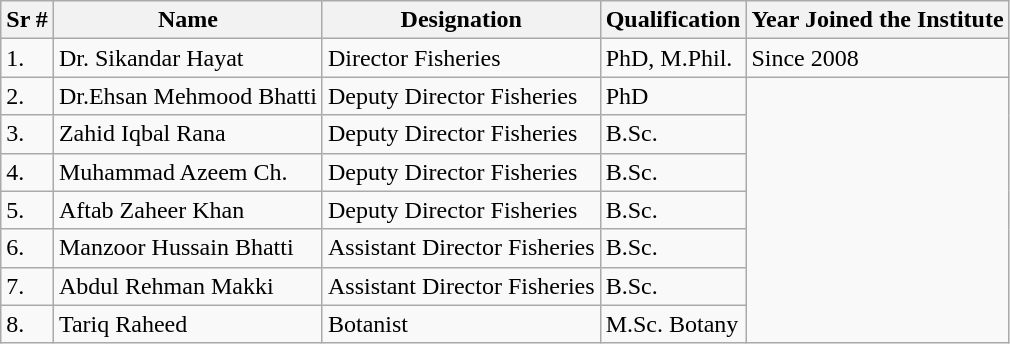<table class="wikitable">
<tr>
<th>Sr #</th>
<th>Name</th>
<th>Designation</th>
<th>Qualification</th>
<th>Year Joined the Institute</th>
</tr>
<tr>
<td>1.</td>
<td>Dr. Sikandar Hayat</td>
<td>Director Fisheries</td>
<td>PhD, M.Phil.</td>
<td>Since 2008</td>
</tr>
<tr>
<td>2.</td>
<td>Dr.Ehsan Mehmood Bhatti</td>
<td>Deputy Director Fisheries</td>
<td>PhD</td>
</tr>
<tr>
<td>3.</td>
<td>Zahid Iqbal Rana</td>
<td>Deputy Director Fisheries</td>
<td>B.Sc.</td>
</tr>
<tr>
<td>4.</td>
<td>Muhammad Azeem Ch.</td>
<td>Deputy Director Fisheries</td>
<td>B.Sc.</td>
</tr>
<tr>
<td>5.</td>
<td>Aftab Zaheer Khan</td>
<td>Deputy Director Fisheries</td>
<td>B.Sc.</td>
</tr>
<tr>
<td>6.</td>
<td>Manzoor Hussain Bhatti</td>
<td>Assistant Director Fisheries</td>
<td>B.Sc.</td>
</tr>
<tr>
<td>7.</td>
<td>Abdul Rehman Makki</td>
<td>Assistant Director Fisheries</td>
<td>B.Sc.</td>
</tr>
<tr>
<td>8.</td>
<td>Tariq Raheed</td>
<td>Botanist</td>
<td>M.Sc. Botany</td>
</tr>
</table>
